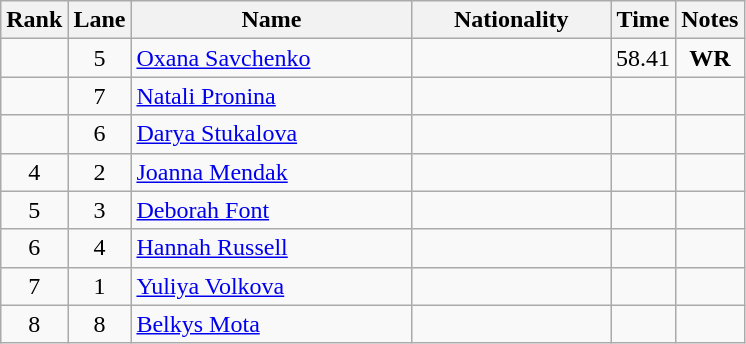<table class="wikitable sortable" style="text-align:center">
<tr>
<th>Rank</th>
<th>Lane</th>
<th style="width:180px">Name</th>
<th style="width:125px">Nationality</th>
<th>Time</th>
<th>Notes</th>
</tr>
<tr>
<td></td>
<td>5</td>
<td style="text-align:left;"><a href='#'>Oxana Savchenko</a></td>
<td style="text-align:left;"></td>
<td>58.41</td>
<td><strong>WR</strong></td>
</tr>
<tr>
<td></td>
<td>7</td>
<td style="text-align:left;"><a href='#'>Natali Pronina</a></td>
<td style="text-align:left;"></td>
<td></td>
<td></td>
</tr>
<tr>
<td></td>
<td>6</td>
<td style="text-align:left;"><a href='#'>Darya Stukalova</a></td>
<td style="text-align:left;"></td>
<td></td>
<td></td>
</tr>
<tr>
<td>4</td>
<td>2</td>
<td style="text-align:left;"><a href='#'>Joanna Mendak</a></td>
<td style="text-align:left;"></td>
<td></td>
<td></td>
</tr>
<tr>
<td>5</td>
<td>3</td>
<td style="text-align:left;"><a href='#'>Deborah Font</a></td>
<td style="text-align:left;"></td>
<td></td>
<td></td>
</tr>
<tr>
<td>6</td>
<td>4</td>
<td style="text-align:left;"><a href='#'>Hannah Russell</a></td>
<td style="text-align:left;"></td>
<td></td>
<td></td>
</tr>
<tr>
<td>7</td>
<td>1</td>
<td style="text-align:left;"><a href='#'>Yuliya Volkova</a></td>
<td style="text-align:left;"></td>
<td></td>
<td></td>
</tr>
<tr>
<td>8</td>
<td>8</td>
<td style="text-align:left;"><a href='#'>Belkys Mota</a></td>
<td style="text-align:left;"></td>
<td></td>
<td></td>
</tr>
</table>
